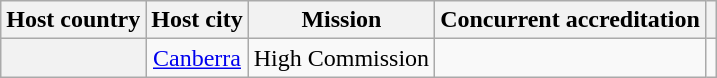<table class="wikitable plainrowheaders" style="text-align:center;">
<tr>
<th scope="col">Host country</th>
<th scope="col">Host city</th>
<th scope="col">Mission</th>
<th scope="col">Concurrent accreditation</th>
<th scope="col"></th>
</tr>
<tr>
<th scope="row"></th>
<td><a href='#'>Canberra</a></td>
<td>High Commission</td>
<td></td>
<td></td>
</tr>
</table>
